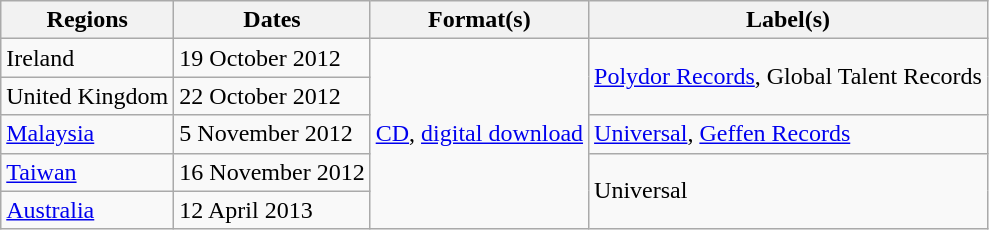<table class="wikitable plainrowheaders">
<tr>
<th scope="col">Regions</th>
<th scope="col">Dates</th>
<th scope="col">Format(s)</th>
<th scope="col">Label(s)</th>
</tr>
<tr>
<td>Ireland</td>
<td>19 October 2012</td>
<td rowspan="5"><a href='#'>CD</a>, <a href='#'>digital download</a></td>
<td rowspan="2"><a href='#'>Polydor Records</a>, Global Talent Records</td>
</tr>
<tr>
<td>United Kingdom</td>
<td>22 October 2012</td>
</tr>
<tr>
<td><a href='#'>Malaysia</a></td>
<td>5 November 2012</td>
<td><a href='#'>Universal</a>, <a href='#'>Geffen Records</a></td>
</tr>
<tr>
<td><a href='#'>Taiwan</a></td>
<td>16 November 2012</td>
<td rowspan="2">Universal</td>
</tr>
<tr>
<td><a href='#'>Australia</a></td>
<td>12 April 2013</td>
</tr>
</table>
